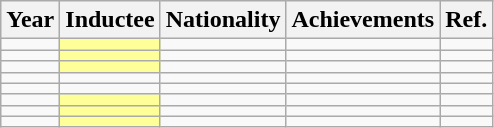<table class="wikitable sortable" style="text-align:left">
<tr>
<th>Year</th>
<th>Inductee</th>
<th>Nationality</th>
<th class="unsortable">Achievements</th>
<th class="unsortable">Ref.</th>
</tr>
<tr>
<td></td>
<td style="background:#ff9;"></td>
<td></td>
<td></td>
<td></td>
</tr>
<tr>
<td></td>
<td style="background:#ff9;"></td>
<td></td>
<td></td>
<td></td>
</tr>
<tr>
<td></td>
<td style="background:#ff9;"></td>
<td></td>
<td></td>
<td></td>
</tr>
<tr>
<td></td>
<td></td>
<td></td>
<td></td>
<td></td>
</tr>
<tr>
<td></td>
<td></td>
<td></td>
<td></td>
<td></td>
</tr>
<tr>
<td></td>
<td style="background:#ff9;"></td>
<td></td>
<td></td>
<td></td>
</tr>
<tr>
<td></td>
<td style="background:#ff9;"></td>
<td></td>
<td></td>
<td></td>
</tr>
<tr>
<td></td>
<td style="background:#ff9;"></td>
<td></td>
<td></td>
<td></td>
</tr>
</table>
